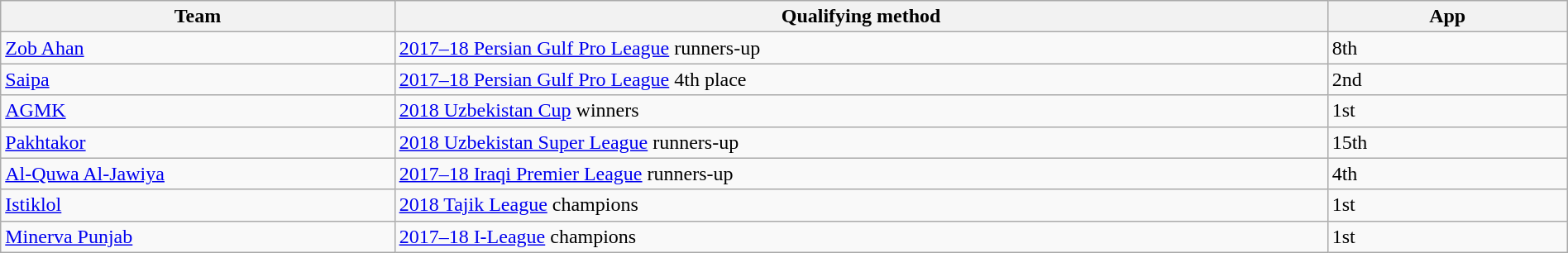<table class="wikitable" style="table-layout:fixed;width:100%;">
<tr>
<th width=25%>Team</th>
<th width=60%>Qualifying method</th>
<th width=15%>App </th>
</tr>
<tr>
<td> <a href='#'>Zob Ahan</a></td>
<td><a href='#'>2017–18 Persian Gulf Pro League</a> runners-up</td>
<td>8th </td>
</tr>
<tr>
<td> <a href='#'>Saipa</a></td>
<td><a href='#'>2017–18 Persian Gulf Pro League</a> 4th place</td>
<td>2nd </td>
</tr>
<tr>
<td> <a href='#'>AGMK</a></td>
<td><a href='#'>2018 Uzbekistan Cup</a> winners</td>
<td>1st</td>
</tr>
<tr>
<td> <a href='#'>Pakhtakor</a></td>
<td><a href='#'>2018 Uzbekistan Super League</a> runners-up</td>
<td>15th </td>
</tr>
<tr>
<td> <a href='#'>Al-Quwa Al-Jawiya</a></td>
<td><a href='#'>2017–18 Iraqi Premier League</a> runners-up</td>
<td>4th </td>
</tr>
<tr>
<td> <a href='#'>Istiklol</a></td>
<td><a href='#'>2018 Tajik League</a> champions</td>
<td>1st</td>
</tr>
<tr>
<td> <a href='#'>Minerva Punjab</a></td>
<td><a href='#'>2017–18 I-League</a> champions</td>
<td>1st</td>
</tr>
</table>
